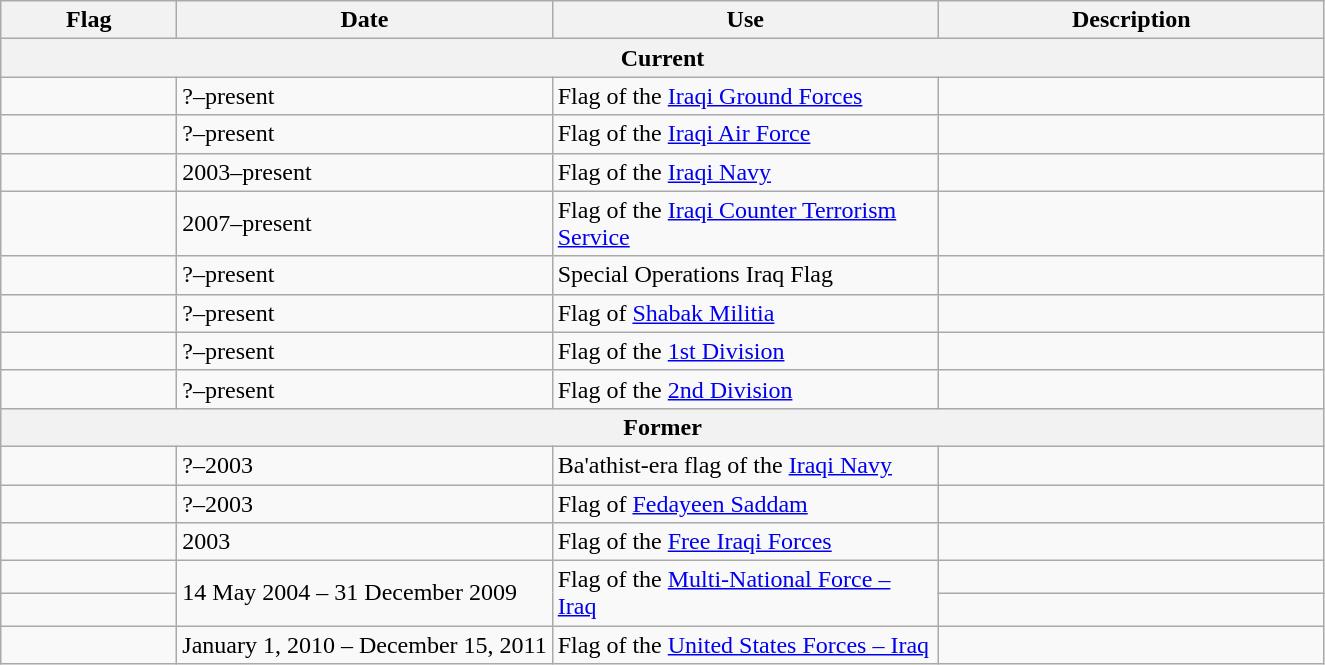<table class="wikitable">
<tr>
<th style="width:110px;">Flag</th>
<th>Date</th>
<th style="width:250px;">Use</th>
<th style="width:250px;">Description</th>
</tr>
<tr>
<th colspan="4">Current</th>
</tr>
<tr>
<td></td>
<td>?–present</td>
<td>Flag of the <a href='#'>Iraqi Ground Forces</a></td>
<td></td>
</tr>
<tr>
<td></td>
<td>?–present</td>
<td>Flag of the <a href='#'>Iraqi Air Force</a></td>
<td></td>
</tr>
<tr>
<td></td>
<td>2003–present</td>
<td>Flag of the <a href='#'>Iraqi Navy</a></td>
<td></td>
</tr>
<tr>
<td></td>
<td>2007–present</td>
<td>Flag of the <a href='#'>Iraqi Counter Terrorism Service</a></td>
<td></td>
</tr>
<tr>
<td></td>
<td>?–present</td>
<td>Special Operations Iraq Flag</td>
<td></td>
</tr>
<tr>
<td></td>
<td>?–present</td>
<td>Flag of <a href='#'>Shabak Militia</a></td>
<td></td>
</tr>
<tr>
<td></td>
<td>?–present</td>
<td>Flag of the <a href='#'>1st Division</a></td>
<td></td>
</tr>
<tr>
<td></td>
<td>?–present</td>
<td>Flag of the <a href='#'>2nd Division</a></td>
<td></td>
</tr>
<tr>
<th colspan="4">Former</th>
</tr>
<tr>
<td></td>
<td>?–2003</td>
<td>Ba'athist-era flag of the <a href='#'>Iraqi Navy</a></td>
<td></td>
</tr>
<tr>
<td></td>
<td>?–2003</td>
<td>Flag of <a href='#'>Fedayeen Saddam</a></td>
<td></td>
</tr>
<tr>
<td></td>
<td>2003</td>
<td>Flag of the <a href='#'>Free Iraqi Forces</a></td>
<td></td>
</tr>
<tr>
<td></td>
<td rowspan="2">14 May 2004 – 31 December 2009</td>
<td rowspan="2">Flag of the <a href='#'>Multi-National Force – Iraq</a></td>
<td></td>
</tr>
<tr>
<td></td>
<td></td>
</tr>
<tr>
<td></td>
<td>January 1, 2010 – December 15, 2011</td>
<td>Flag of the <a href='#'>United States Forces – Iraq</a></td>
<td></td>
</tr>
</table>
